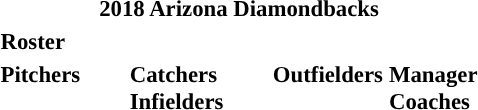<table class="toccolours" style="font-size: 95%;">
<tr>
<th colspan="10">2018 Arizona Diamondbacks</th>
</tr>
<tr>
<td colspan="10"><strong>Roster</strong></td>
</tr>
<tr>
<td valign="top"><strong>Pitchers</strong><br>

























</td>
<td width="25px"></td>
<td valign="top"><strong>Catchers</strong><br>



<strong>Infielders</strong>








</td>
<td width="25px"></td>
<td valign="top"><strong>Outfielders</strong><br>







</td>
<td valign="top"><strong>Manager</strong><br>
<strong>Coaches</strong>
 
 
 
 
 
 
 
 
 
 
 </td>
</tr>
<tr>
</tr>
</table>
